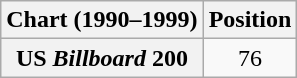<table class="wikitable plainrowheaders">
<tr>
<th>Chart (1990–1999)</th>
<th>Position</th>
</tr>
<tr>
<th scope="row">US <em>Billboard</em> 200</th>
<td style="text-align:center;">76</td>
</tr>
</table>
